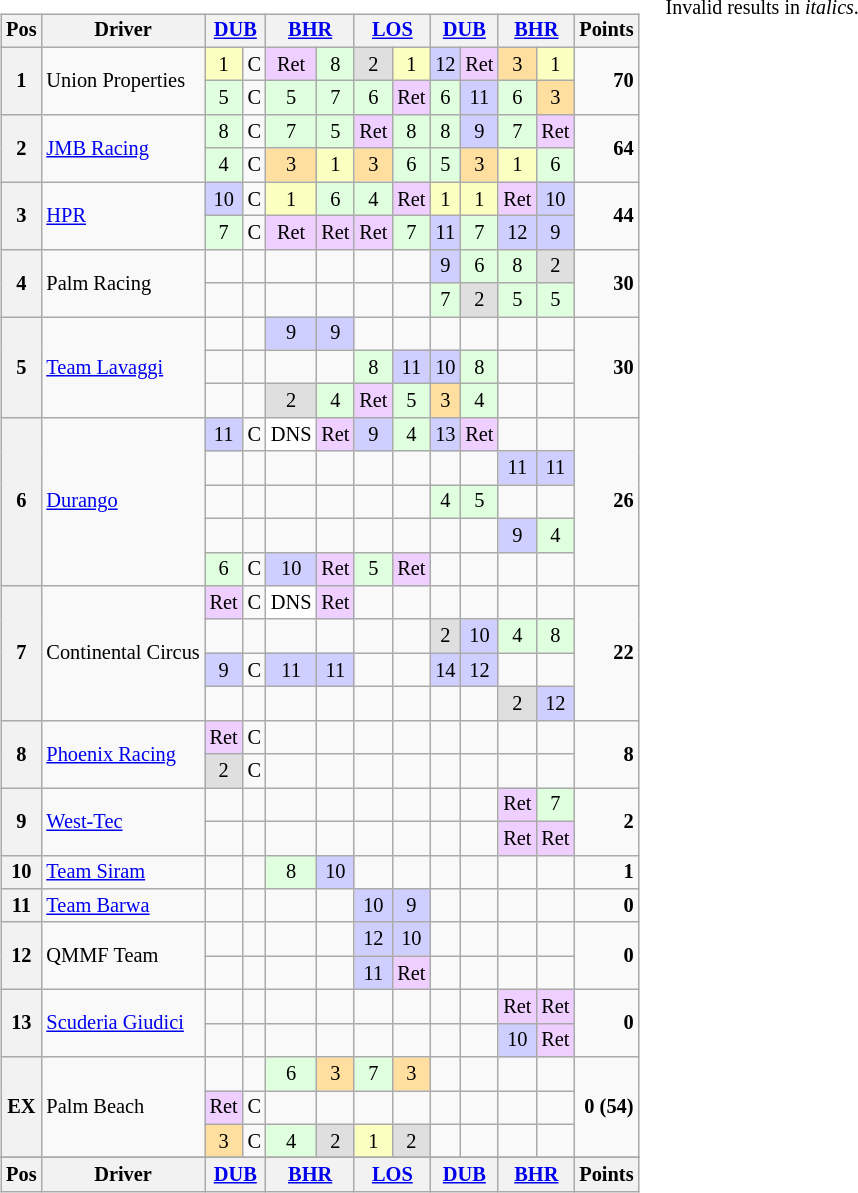<table>
<tr>
<td><br><table class="wikitable" style="font-size: 85%">
<tr valign="top">
<th valign="middle">Pos</th>
<th valign="middle">Driver</th>
<th colspan=2><a href='#'>DUB</a><br></th>
<th colspan=2><a href='#'>BHR</a><br></th>
<th colspan=2><a href='#'>LOS</a><br></th>
<th colspan=2><a href='#'>DUB</a><br></th>
<th colspan=2><a href='#'>BHR</a><br></th>
<th valign="middle">Points</th>
</tr>
<tr align="center">
<th rowspan="2">1</th>
<td rowspan="2" align="left"> Union Properties</td>
<td style="background:#FBFFBF;">1</td>
<td>C</td>
<td style="background:#EFCFFF;">Ret</td>
<td style="background:#DFFFDF;">8</td>
<td style="background:#DFDFDF;">2</td>
<td style="background:#FBFFBF;">1</td>
<td style="background:#CFCFFF;">12</td>
<td style="background:#EFCFFF;">Ret</td>
<td style="background:#FFDF9F;">3</td>
<td style="background:#FBFFBF;">1</td>
<td rowspan="2" align="right"><strong>70</strong></td>
</tr>
<tr align="center">
<td style="background:#DFFFDF;">5</td>
<td>C</td>
<td style="background:#DFFFDF;">5</td>
<td style="background:#DFFFDF;">7</td>
<td style="background:#DFFFDF;">6</td>
<td style="background:#EFCFFF;">Ret</td>
<td style="background:#DFFFDF;">6</td>
<td style="background:#CFCFFF;">11</td>
<td style="background:#DFFFDF;">6</td>
<td style="background:#FFDF9F;">3</td>
</tr>
<tr align="center">
<th rowspan="2">2</th>
<td rowspan="2" align="left"> <a href='#'>JMB Racing</a></td>
<td style="background:#DFFFDF;">8</td>
<td>C</td>
<td style="background:#DFFFDF;">7</td>
<td style="background:#DFFFDF;">5</td>
<td style="background:#EFCFFF;">Ret</td>
<td style="background:#DFFFDF;">8</td>
<td style="background:#DFFFDF;">8</td>
<td style="background:#CFCFFF;">9</td>
<td style="background:#DFFFDF;">7</td>
<td style="background:#EFCFFF;">Ret</td>
<td rowspan="2" align="right"><strong>64</strong></td>
</tr>
<tr align="center">
<td style="background:#DFFFDF;">4</td>
<td>C</td>
<td style="background:#FFDF9F;">3</td>
<td style="background:#FBFFBF;">1</td>
<td style="background:#FFDF9F;">3</td>
<td style="background:#DFFFDF;">6</td>
<td style="background:#DFFFDF;">5</td>
<td style="background:#FFDF9F;">3</td>
<td style="background:#FBFFBF;">1</td>
<td style="background:#DFFFDF;">6</td>
</tr>
<tr align="center">
<th rowspan="2">3</th>
<td rowspan="2" align="left"> <a href='#'>HPR</a></td>
<td style="background:#CFCFFF;">10</td>
<td>C</td>
<td style="background:#FBFFBF;">1</td>
<td style="background:#DFFFDF;">6</td>
<td style="background:#DFFFDF;">4</td>
<td style="background:#EFCFFF;">Ret</td>
<td style="background:#FBFFBF;">1</td>
<td style="background:#FBFFBF;">1</td>
<td style="background:#EFCFFF;">Ret</td>
<td style="background:#CFCFFF;">10</td>
<td rowspan="2" align="right"><strong>44</strong></td>
</tr>
<tr align="center">
<td style="background:#DFFFDF;">7</td>
<td>C</td>
<td style="background:#EFCFFF;">Ret</td>
<td style="background:#EFCFFF;">Ret</td>
<td style="background:#EFCFFF;">Ret</td>
<td style="background:#DFFFDF;">7</td>
<td style="background:#CFCFFF;">11</td>
<td style="background:#DFFFDF;">7</td>
<td style="background:#CFCFFF;">12</td>
<td style="background:#CFCFFF;">9</td>
</tr>
<tr align="center">
<th rowspan="2">4</th>
<td rowspan="2" align="left"> Palm Racing</td>
<td></td>
<td></td>
<td></td>
<td></td>
<td></td>
<td></td>
<td style="background:#CFCFFF;">9</td>
<td style="background:#DFFFDF;">6</td>
<td style="background:#DFFFDF;">8</td>
<td style="background:#DFDFDF;">2</td>
<td rowspan="2" align="right"><strong>30</strong></td>
</tr>
<tr align="center">
<td></td>
<td></td>
<td></td>
<td></td>
<td></td>
<td></td>
<td style="background:#DFFFDF;">7</td>
<td style="background:#DFDFDF;">2</td>
<td style="background:#DFFFDF;">5</td>
<td style="background:#DFFFDF;">5</td>
</tr>
<tr align="center">
<th rowspan="3">5</th>
<td rowspan="3" align="left"> <a href='#'>Team Lavaggi</a></td>
<td></td>
<td></td>
<td style="background:#CFCFFF;">9</td>
<td style="background:#CFCFFF;">9</td>
<td></td>
<td></td>
<td></td>
<td></td>
<td></td>
<td></td>
<td rowspan="3" align="right"><strong>30</strong></td>
</tr>
<tr align="center">
<td></td>
<td></td>
<td></td>
<td></td>
<td style="background:#DFFFDF;">8</td>
<td style="background:#CFCFFF;">11</td>
<td style="background:#CFCFFF;">10</td>
<td style="background:#DFFFDF;">8</td>
<td></td>
<td></td>
</tr>
<tr align="center">
<td></td>
<td></td>
<td style="background:#DFDFDF;">2</td>
<td style="background:#DFFFDF;">4</td>
<td style="background:#EFCFFF;">Ret</td>
<td style="background:#DFFFDF;">5</td>
<td style="background:#FFDF9F;">3</td>
<td style="background:#DFFFDF;">4</td>
<td></td>
<td></td>
</tr>
<tr align="center">
<th rowspan="5">6</th>
<td rowspan="5" align="left"> <a href='#'>Durango</a></td>
<td style="background:#CFCFFF;">11</td>
<td>C</td>
<td style="background:#FFFFFF;">DNS</td>
<td style="background:#EFCFFF;">Ret</td>
<td style="background:#CFCFFF;">9</td>
<td style="background:#DFFFDF;">4</td>
<td style="background:#CFCFFF;">13</td>
<td style="background:#EFCFFF;">Ret</td>
<td></td>
<td></td>
<td rowspan="5" align="right"><strong>26</strong></td>
</tr>
<tr align="center">
<td></td>
<td></td>
<td></td>
<td></td>
<td></td>
<td></td>
<td></td>
<td></td>
<td style="background:#CFCFFF;">11</td>
<td style="background:#CFCFFF;">11</td>
</tr>
<tr align="center">
<td></td>
<td></td>
<td></td>
<td></td>
<td></td>
<td></td>
<td style="background:#DFFFDF;">4</td>
<td style="background:#DFFFDF;">5</td>
<td></td>
<td></td>
</tr>
<tr align="center">
<td></td>
<td></td>
<td></td>
<td></td>
<td></td>
<td></td>
<td></td>
<td></td>
<td style="background:#CFCFFF;">9</td>
<td style="background:#DFFFDF;">4</td>
</tr>
<tr align="center">
<td style="background:#DFFFDF;">6</td>
<td>C</td>
<td style="background:#CFCFFF;">10</td>
<td style="background:#EFCFFF;">Ret</td>
<td style="background:#DFFFDF;">5</td>
<td style="background:#EFCFFF;">Ret</td>
<td></td>
<td></td>
<td></td>
<td></td>
</tr>
<tr align="center">
<th rowspan="4">7</th>
<td rowspan="4" align="left"> Continental Circus</td>
<td style="background:#EFCFFF;">Ret</td>
<td>C</td>
<td style="background:#FFFFFF;">DNS</td>
<td style="background:#EFCFFF;">Ret</td>
<td></td>
<td></td>
<td></td>
<td></td>
<td></td>
<td></td>
<td rowspan="4" align="right"><strong>22</strong></td>
</tr>
<tr align="center">
<td></td>
<td></td>
<td></td>
<td></td>
<td></td>
<td></td>
<td style="background:#DFDFDF;">2</td>
<td style="background:#CFCFFF;">10</td>
<td style="background:#DFFFDF;">4</td>
<td style="background:#DFFFDF;">8</td>
</tr>
<tr align="center">
<td style="background:#CFCFFF;">9</td>
<td>C</td>
<td style="background:#CFCFFF;">11</td>
<td style="background:#CFCFFF;">11</td>
<td></td>
<td></td>
<td style="background:#CFCFFF;">14</td>
<td style="background:#CFCFFF;">12</td>
<td></td>
<td></td>
</tr>
<tr align="center">
<td></td>
<td></td>
<td></td>
<td></td>
<td></td>
<td></td>
<td></td>
<td></td>
<td style="background:#DFDFDF;">2</td>
<td style="background:#CFCFFF;">12</td>
</tr>
<tr align="center">
<th rowspan="2">8</th>
<td rowspan="2" align="left"> <a href='#'>Phoenix Racing</a></td>
<td style="background:#EFCFFF;">Ret</td>
<td>C</td>
<td></td>
<td></td>
<td></td>
<td></td>
<td></td>
<td></td>
<td></td>
<td></td>
<td rowspan="2" align="right"><strong>8</strong></td>
</tr>
<tr align="center">
<td style="background:#DFDFDF;">2</td>
<td>C</td>
<td></td>
<td></td>
<td></td>
<td></td>
<td></td>
<td></td>
<td></td>
<td></td>
</tr>
<tr align="center">
<th rowspan="2">9</th>
<td rowspan="2" align="left"> <a href='#'>West-Tec</a></td>
<td></td>
<td></td>
<td></td>
<td></td>
<td></td>
<td></td>
<td></td>
<td></td>
<td style="background:#EFCFFF;">Ret</td>
<td style="background:#DFFFDF;">7</td>
<td rowspan="2" align="right"><strong>2</strong></td>
</tr>
<tr align="center">
<td></td>
<td></td>
<td></td>
<td></td>
<td></td>
<td></td>
<td></td>
<td></td>
<td style="background:#EFCFFF;">Ret</td>
<td style="background:#EFCFFF;">Ret</td>
</tr>
<tr align="center">
<th>10</th>
<td align="left"> <a href='#'>Team Siram</a></td>
<td></td>
<td></td>
<td style="background:#DFFFDF;">8</td>
<td style="background:#CFCFFF;">10</td>
<td></td>
<td></td>
<td></td>
<td></td>
<td></td>
<td></td>
<td align="right"><strong>1</strong></td>
</tr>
<tr align="center">
<th>11</th>
<td align="left"> <a href='#'>Team Barwa</a></td>
<td></td>
<td></td>
<td></td>
<td></td>
<td style="background:#CFCFFF;">10</td>
<td style="background:#CFCFFF;">9</td>
<td></td>
<td></td>
<td></td>
<td></td>
<td align="right"><strong>0</strong></td>
</tr>
<tr align="center">
<th rowspan="2">12</th>
<td rowspan="2" align="left"> QMMF Team</td>
<td></td>
<td></td>
<td></td>
<td></td>
<td style="background:#CFCFFF;">12</td>
<td style="background:#CFCFFF;">10</td>
<td></td>
<td></td>
<td></td>
<td></td>
<td rowspan="2" align="right"><strong>0</strong></td>
</tr>
<tr align="center">
<td></td>
<td></td>
<td></td>
<td></td>
<td style="background:#CFCFFF;">11</td>
<td style="background:#EFCFFF;">Ret</td>
<td></td>
<td></td>
<td></td>
<td></td>
</tr>
<tr align="center">
<th rowspan="2">13</th>
<td rowspan="2" align="left"> <a href='#'>Scuderia Giudici</a></td>
<td></td>
<td></td>
<td></td>
<td></td>
<td></td>
<td></td>
<td></td>
<td></td>
<td style="background:#EFCFFF;">Ret</td>
<td style="background:#EFCFFF;">Ret</td>
<td rowspan="2" align="right"><strong>0</strong></td>
</tr>
<tr align="center">
<td></td>
<td></td>
<td></td>
<td></td>
<td></td>
<td></td>
<td></td>
<td></td>
<td style="background:#CFCFFF;">10</td>
<td style="background:#EFCFFF;">Ret</td>
</tr>
<tr align="center">
<th rowspan="3">EX</th>
<td rowspan="3" align="left"> Palm Beach</td>
<td></td>
<td></td>
<td style="background:#DFFFDF;">6</td>
<td style="background:#FFDF9F;">3</td>
<td style="background:#DFFFDF;">7</td>
<td style="background:#FFDF9F;">3</td>
<td></td>
<td></td>
<td></td>
<td></td>
<td rowspan="3" align="right"><strong>0 (54)</strong></td>
</tr>
<tr align="center">
<td style="background:#EFCFFF;">Ret</td>
<td>C</td>
<td></td>
<td></td>
<td></td>
<td></td>
<td></td>
<td></td>
<td></td>
<td></td>
</tr>
<tr align="center">
<td style="background:#FFDF9F;">3</td>
<td>C</td>
<td style="background:#DFFFDF;">4</td>
<td style="background:#DFDFDF;">2</td>
<td style="background:#FBFFBF;">1</td>
<td style="background:#DFDFDF;">2</td>
<td></td>
<td></td>
<td></td>
<td></td>
</tr>
<tr>
</tr>
<tr>
</tr>
<tr valign="top">
<th valign="middle">Pos</th>
<th valign="middle">Driver</th>
<th colspan=2><a href='#'>DUB</a><br></th>
<th colspan=2><a href='#'>BHR</a><br></th>
<th colspan=2><a href='#'>LOS</a><br></th>
<th colspan=2><a href='#'>DUB</a><br></th>
<th colspan=2><a href='#'>BHR</a><br></th>
<th valign="middle">Points</th>
</tr>
</table>
</td>
<td valign="top"><br>
<small>Invalid results in <em>italics</em>.</small></td>
</tr>
</table>
